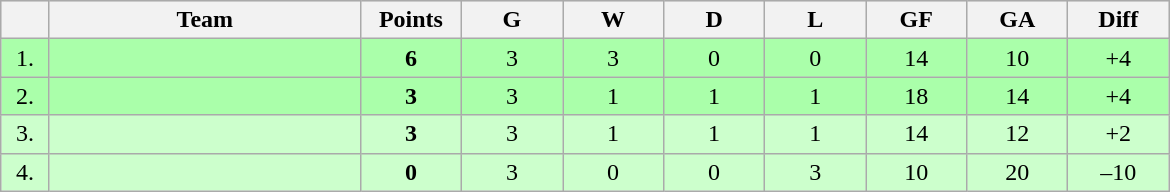<table class=wikitable style="text-align:center">
<tr bgcolor="#DCDCDC">
<th width="25"></th>
<th width="200">Team</th>
<th width="60">Points</th>
<th width="60">G</th>
<th width="60">W</th>
<th width="60">D</th>
<th width="60">L</th>
<th width="60">GF</th>
<th width="60">GA</th>
<th width="60">Diff</th>
</tr>
<tr bgcolor=#AAFFAA>
<td>1.</td>
<td align=left></td>
<td><strong>6</strong></td>
<td>3</td>
<td>3</td>
<td>0</td>
<td>0</td>
<td>14</td>
<td>10</td>
<td>+4</td>
</tr>
<tr bgcolor=#AAFFAA>
<td>2.</td>
<td align=left></td>
<td><strong>3</strong></td>
<td>3</td>
<td>1</td>
<td>1</td>
<td>1</td>
<td>18</td>
<td>14</td>
<td>+4</td>
</tr>
<tr bgcolor=#CCFFCC>
<td>3.</td>
<td align=left></td>
<td><strong>3</strong></td>
<td>3</td>
<td>1</td>
<td>1</td>
<td>1</td>
<td>14</td>
<td>12</td>
<td>+2</td>
</tr>
<tr bgcolor=#CCFFCC>
<td>4.</td>
<td align=left></td>
<td><strong>0</strong></td>
<td>3</td>
<td>0</td>
<td>0</td>
<td>3</td>
<td>10</td>
<td>20</td>
<td>–10</td>
</tr>
</table>
